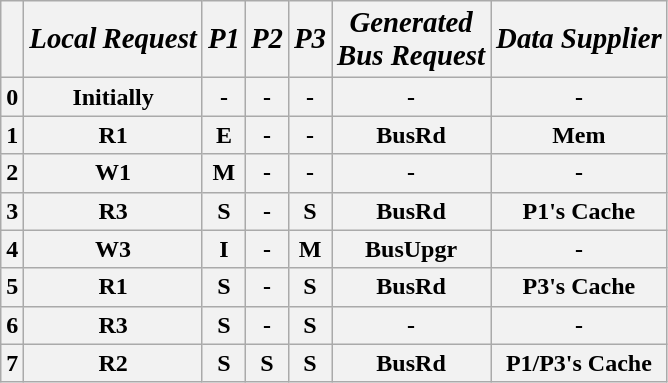<table class="wikitable">
<tr>
<th></th>
<th><big><strong><em>Local</em></strong></big> <big><strong><em>Request</em></strong></big></th>
<th><em><big><strong>P1</strong></big></em></th>
<th><em><big><strong>P2</strong></big></em></th>
<th><big><strong><em>P3</em></strong></big></th>
<th><em><big>Generated</big></em><br><em><big>Bus Request</big></em></th>
<th><em><big>Data Supplier</big></em></th>
</tr>
<tr>
<th>0</th>
<th><strong>Initially</strong></th>
<th>-</th>
<th>-</th>
<th>-</th>
<th>-</th>
<th>-</th>
</tr>
<tr>
<th>1</th>
<th>R1</th>
<th>E</th>
<th>-</th>
<th>-</th>
<th><strong>BusRd</strong></th>
<th><strong>Mem</strong></th>
</tr>
<tr>
<th>2</th>
<th>W1</th>
<th>M</th>
<th>-</th>
<th>-</th>
<th>-</th>
<th>-</th>
</tr>
<tr>
<th>3</th>
<th>R3</th>
<th>S</th>
<th>-</th>
<th>S</th>
<th><strong>BusRd</strong></th>
<th><strong>P1's Cache</strong></th>
</tr>
<tr>
<th>4</th>
<th>W3</th>
<th>I</th>
<th>-</th>
<th>M</th>
<th><strong>BusUpgr</strong></th>
<th><strong>-</strong></th>
</tr>
<tr>
<th><strong>5</strong></th>
<th>R1</th>
<th><strong>S</strong></th>
<th><strong>-</strong></th>
<th><strong>S</strong></th>
<th>BusRd</th>
<th>P3's Cache</th>
</tr>
<tr>
<th><strong>6</strong></th>
<th>R3</th>
<th><strong>S</strong></th>
<th><strong>-</strong></th>
<th><strong>S</strong></th>
<th><strong>-</strong></th>
<th><strong>-</strong></th>
</tr>
<tr>
<th><strong>7</strong></th>
<th>R2</th>
<th><strong>S</strong></th>
<th><strong>S</strong></th>
<th><strong>S</strong></th>
<th>BusRd</th>
<th>P1/P3's Cache</th>
</tr>
</table>
